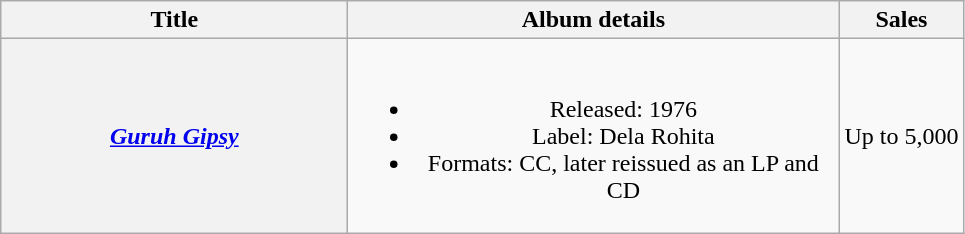<table class="wikitable plainrowheaders" style="text-align:center;">
<tr>
<th scope="col" style="width:14em;">Title</th>
<th scope="col" style="width:20em;">Album details</th>
<th scope="col">Sales</th>
</tr>
<tr>
<th scope="row"><em><a href='#'>Guruh Gipsy</a></em></th>
<td><br><ul><li>Released: 1976</li><li>Label: Dela Rohita</li><li>Formats:  CC, later reissued as an LP and CD</li></ul></td>
<td>Up to 5,000</td>
</tr>
</table>
